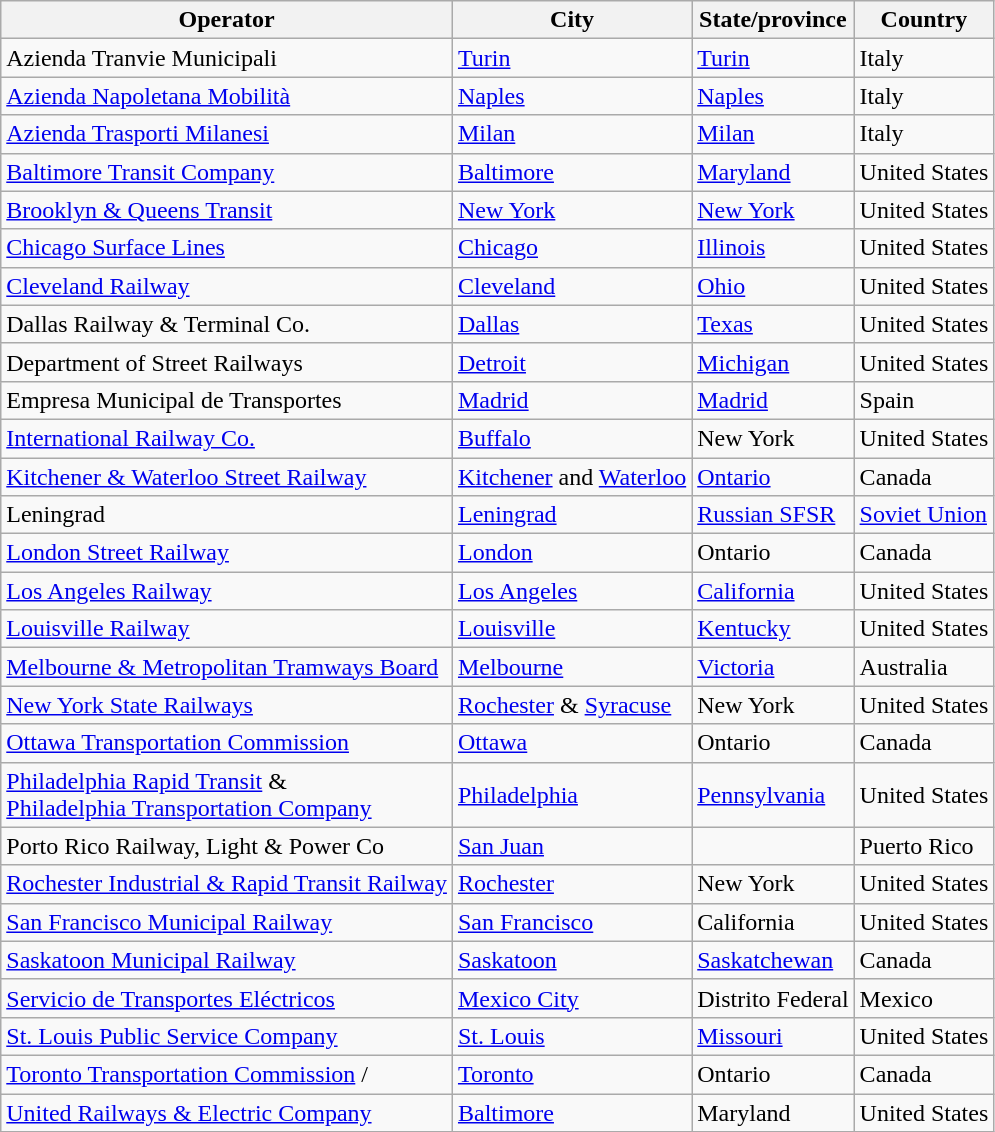<table class="wikitable sortable">
<tr>
<th>Operator</th>
<th>City</th>
<th>State/province</th>
<th>Country</th>
</tr>
<tr>
<td>Azienda Tranvie Municipali </td>
<td><a href='#'>Turin</a></td>
<td><a href='#'>Turin</a></td>
<td>Italy</td>
</tr>
<tr>
<td><a href='#'>Azienda Napoletana Mobilità</a></td>
<td><a href='#'>Naples</a></td>
<td><a href='#'>Naples</a></td>
<td>Italy</td>
</tr>
<tr>
<td><a href='#'>Azienda Trasporti Milanesi</a></td>
<td><a href='#'>Milan</a></td>
<td><a href='#'>Milan</a></td>
<td>Italy</td>
</tr>
<tr>
<td><a href='#'>Baltimore Transit Company</a></td>
<td><a href='#'>Baltimore</a></td>
<td><a href='#'>Maryland</a></td>
<td>United States</td>
</tr>
<tr>
<td><a href='#'>Brooklyn & Queens Transit</a></td>
<td><a href='#'>New York</a></td>
<td><a href='#'>New York</a></td>
<td>United States</td>
</tr>
<tr>
<td><a href='#'>Chicago Surface Lines</a></td>
<td><a href='#'>Chicago</a></td>
<td><a href='#'>Illinois</a></td>
<td>United States</td>
</tr>
<tr>
<td><a href='#'>Cleveland Railway</a></td>
<td><a href='#'>Cleveland</a></td>
<td><a href='#'>Ohio</a></td>
<td>United States</td>
</tr>
<tr>
<td>Dallas Railway & Terminal Co.</td>
<td><a href='#'>Dallas</a></td>
<td><a href='#'>Texas</a></td>
<td>United States</td>
</tr>
<tr>
<td>Department of Street Railways</td>
<td><a href='#'>Detroit</a></td>
<td><a href='#'>Michigan</a></td>
<td>United States</td>
</tr>
<tr>
<td>Empresa Municipal de Transportes</td>
<td><a href='#'>Madrid</a></td>
<td><a href='#'>Madrid</a></td>
<td>Spain</td>
</tr>
<tr>
<td><a href='#'>International Railway Co.</a></td>
<td><a href='#'>Buffalo</a></td>
<td>New York</td>
<td>United States</td>
</tr>
<tr>
<td><a href='#'>Kitchener & Waterloo Street Railway</a></td>
<td><a href='#'>Kitchener</a> and <a href='#'>Waterloo</a></td>
<td><a href='#'>Ontario</a></td>
<td>Canada</td>
</tr>
<tr>
<td>Leningrad</td>
<td><a href='#'>Leningrad</a></td>
<td><a href='#'>Russian SFSR</a></td>
<td><a href='#'>Soviet Union</a></td>
</tr>
<tr>
<td><a href='#'>London Street Railway</a></td>
<td><a href='#'>London</a></td>
<td>Ontario</td>
<td>Canada</td>
</tr>
<tr>
<td><a href='#'>Los Angeles Railway</a></td>
<td><a href='#'>Los Angeles</a></td>
<td><a href='#'>California</a></td>
<td>United States</td>
</tr>
<tr>
<td><a href='#'>Louisville Railway</a></td>
<td><a href='#'>Louisville</a></td>
<td><a href='#'>Kentucky</a></td>
<td>United States</td>
</tr>
<tr>
<td><a href='#'>Melbourne & Metropolitan Tramways Board</a></td>
<td><a href='#'>Melbourne</a></td>
<td><a href='#'>Victoria</a></td>
<td>Australia</td>
</tr>
<tr>
<td><a href='#'>New York State Railways</a></td>
<td><a href='#'>Rochester</a> & <a href='#'>Syracuse</a></td>
<td>New York</td>
<td>United States</td>
</tr>
<tr>
<td><a href='#'>Ottawa Transportation Commission</a></td>
<td><a href='#'>Ottawa</a></td>
<td>Ontario</td>
<td>Canada</td>
</tr>
<tr>
<td><a href='#'>Philadelphia Rapid Transit</a> &<br><a href='#'>Philadelphia Transportation Company</a></td>
<td><a href='#'>Philadelphia</a></td>
<td><a href='#'>Pennsylvania</a></td>
<td>United States</td>
</tr>
<tr>
<td>Porto Rico Railway, Light & Power Co</td>
<td><a href='#'>San Juan</a></td>
<td></td>
<td>Puerto Rico</td>
</tr>
<tr>
<td><a href='#'>Rochester Industrial & Rapid Transit Railway</a></td>
<td><a href='#'>Rochester</a></td>
<td>New York</td>
<td>United States</td>
</tr>
<tr>
<td><a href='#'>San Francisco Municipal Railway</a></td>
<td><a href='#'>San Francisco</a></td>
<td>California</td>
<td>United States</td>
</tr>
<tr>
<td><a href='#'>Saskatoon Municipal Railway</a></td>
<td><a href='#'>Saskatoon</a></td>
<td><a href='#'>Saskatchewan</a></td>
<td>Canada</td>
</tr>
<tr>
<td><a href='#'>Servicio de Transportes Eléctricos</a></td>
<td><a href='#'>Mexico City</a></td>
<td>Distrito Federal</td>
<td>Mexico</td>
</tr>
<tr>
<td><a href='#'>St. Louis Public Service Company</a></td>
<td><a href='#'>St. Louis</a></td>
<td><a href='#'>Missouri</a></td>
<td>United States</td>
</tr>
<tr>
<td><a href='#'>Toronto Transportation Commission</a> / </td>
<td><a href='#'>Toronto</a></td>
<td>Ontario</td>
<td>Canada</td>
</tr>
<tr>
<td><a href='#'>United Railways & Electric Company</a></td>
<td><a href='#'>Baltimore</a></td>
<td>Maryland</td>
<td>United States</td>
</tr>
</table>
